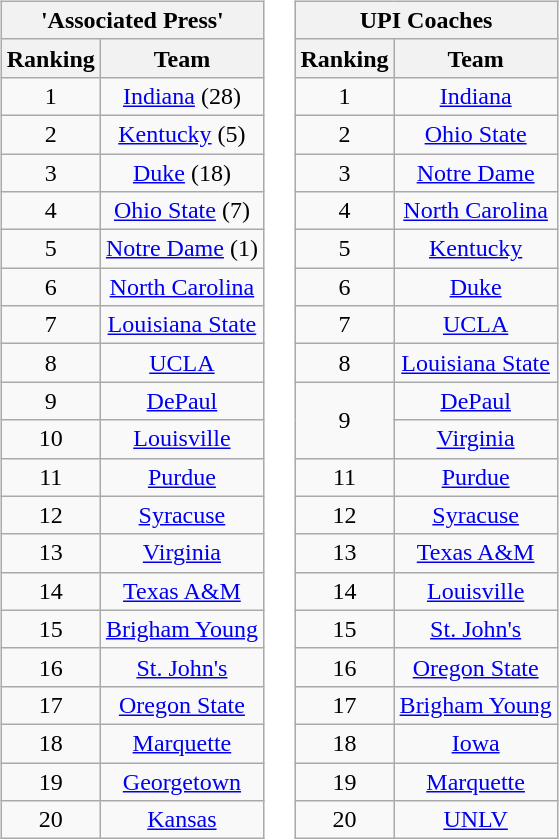<table>
<tr style="vertical-align:top;">
<td><br><table class="wikitable" style="text-align:center;">
<tr>
<th colspan=2>'Associated Press'</th>
</tr>
<tr>
<th>Ranking</th>
<th>Team</th>
</tr>
<tr>
<td>1</td>
<td><a href='#'>Indiana</a> (28)</td>
</tr>
<tr>
<td>2</td>
<td><a href='#'>Kentucky</a> (5)</td>
</tr>
<tr>
<td>3</td>
<td><a href='#'>Duke</a> (18)</td>
</tr>
<tr>
<td>4</td>
<td><a href='#'>Ohio State</a> (7)</td>
</tr>
<tr>
<td>5</td>
<td><a href='#'>Notre Dame</a> (1)</td>
</tr>
<tr>
<td>6</td>
<td><a href='#'>North Carolina</a></td>
</tr>
<tr>
<td>7</td>
<td><a href='#'>Louisiana State</a></td>
</tr>
<tr>
<td>8</td>
<td><a href='#'>UCLA</a></td>
</tr>
<tr>
<td>9</td>
<td><a href='#'>DePaul</a></td>
</tr>
<tr>
<td>10</td>
<td><a href='#'>Louisville</a></td>
</tr>
<tr>
<td>11</td>
<td><a href='#'>Purdue</a></td>
</tr>
<tr>
<td>12</td>
<td><a href='#'>Syracuse</a></td>
</tr>
<tr>
<td>13</td>
<td><a href='#'>Virginia</a></td>
</tr>
<tr>
<td>14</td>
<td><a href='#'>Texas A&M</a></td>
</tr>
<tr>
<td>15</td>
<td><a href='#'>Brigham Young</a></td>
</tr>
<tr>
<td>16</td>
<td><a href='#'>St. John's</a></td>
</tr>
<tr>
<td>17</td>
<td><a href='#'>Oregon State</a></td>
</tr>
<tr>
<td>18</td>
<td><a href='#'>Marquette</a></td>
</tr>
<tr>
<td>19</td>
<td><a href='#'>Georgetown</a></td>
</tr>
<tr>
<td>20</td>
<td><a href='#'>Kansas</a></td>
</tr>
</table>
</td>
<td><br><table class="wikitable" style="text-align:center;">
<tr>
<th colspan=2><strong>UPI Coaches</strong></th>
</tr>
<tr>
<th>Ranking</th>
<th>Team</th>
</tr>
<tr>
<td>1</td>
<td><a href='#'>Indiana</a></td>
</tr>
<tr>
<td>2</td>
<td><a href='#'>Ohio State</a></td>
</tr>
<tr>
<td>3</td>
<td><a href='#'>Notre Dame</a></td>
</tr>
<tr>
<td>4</td>
<td><a href='#'>North Carolina</a></td>
</tr>
<tr>
<td>5</td>
<td><a href='#'>Kentucky</a></td>
</tr>
<tr>
<td>6</td>
<td><a href='#'>Duke</a></td>
</tr>
<tr>
<td>7</td>
<td><a href='#'>UCLA</a></td>
</tr>
<tr>
<td>8</td>
<td><a href='#'>Louisiana State</a></td>
</tr>
<tr>
<td rowspan=2 valign=middle>9</td>
<td><a href='#'>DePaul</a></td>
</tr>
<tr>
<td><a href='#'>Virginia</a></td>
</tr>
<tr>
<td>11</td>
<td><a href='#'>Purdue</a></td>
</tr>
<tr>
<td>12</td>
<td><a href='#'>Syracuse</a></td>
</tr>
<tr>
<td>13</td>
<td><a href='#'>Texas A&M</a></td>
</tr>
<tr>
<td>14</td>
<td><a href='#'>Louisville</a></td>
</tr>
<tr>
<td>15</td>
<td><a href='#'>St. John's</a></td>
</tr>
<tr>
<td>16</td>
<td><a href='#'>Oregon State</a></td>
</tr>
<tr>
<td>17</td>
<td><a href='#'>Brigham Young</a></td>
</tr>
<tr>
<td>18</td>
<td><a href='#'>Iowa</a></td>
</tr>
<tr>
<td>19</td>
<td><a href='#'>Marquette</a></td>
</tr>
<tr>
<td>20</td>
<td><a href='#'>UNLV</a></td>
</tr>
</table>
</td>
</tr>
</table>
